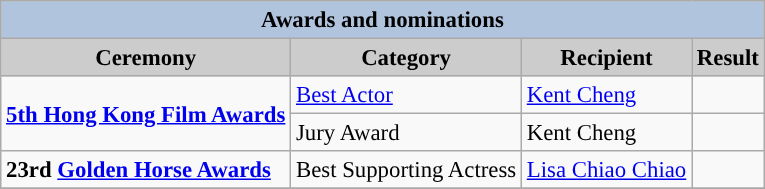<table class="wikitable" style="font-size:95%;" ;>
<tr style="background:#ccc; text-align:center;">
<th colspan="4" style="background: LightSteelBlue;">Awards and nominations</th>
</tr>
<tr>
<th style="background:#ccc">Ceremony</th>
<th style="background:#ccc">Category</th>
<th style="background:#ccc">Recipient</th>
<th style="background:#ccc">Result</th>
</tr>
<tr>
<td rowspan=2><strong><a href='#'>5th Hong Kong Film Awards</a></strong></td>
<td><a href='#'>Best Actor</a></td>
<td><a href='#'>Kent Cheng</a></td>
<td></td>
</tr>
<tr>
<td>Jury Award</td>
<td>Kent Cheng</td>
<td></td>
</tr>
<tr>
<td><strong>23rd <a href='#'>Golden Horse Awards</a></strong></td>
<td>Best Supporting Actress</td>
<td><a href='#'>Lisa Chiao Chiao</a></td>
<td></td>
</tr>
<tr>
</tr>
</table>
